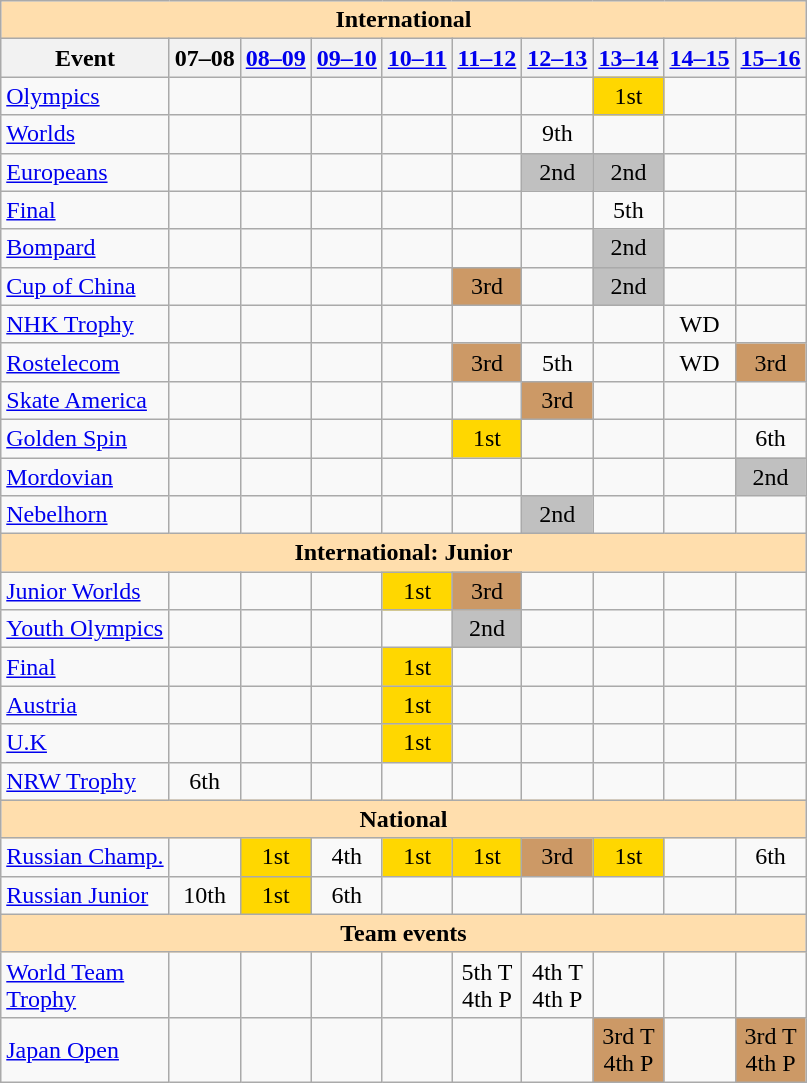<table class="wikitable" style="text-align:center">
<tr>
<th style="background-color: #ffdead;" colspan=10>International</th>
</tr>
<tr>
<th>Event</th>
<th>07–08</th>
<th><a href='#'>08–09</a></th>
<th><a href='#'>09–10</a></th>
<th><a href='#'>10–11</a></th>
<th><a href='#'>11–12</a></th>
<th><a href='#'>12–13</a></th>
<th><a href='#'>13–14</a></th>
<th><a href='#'>14–15</a></th>
<th><a href='#'>15–16</a></th>
</tr>
<tr>
<td align=left><a href='#'>Olympics</a></td>
<td></td>
<td></td>
<td></td>
<td></td>
<td></td>
<td></td>
<td bgcolor=gold>1st</td>
<td></td>
<td></td>
</tr>
<tr>
<td align=left><a href='#'>Worlds</a></td>
<td></td>
<td></td>
<td></td>
<td></td>
<td></td>
<td>9th</td>
<td></td>
<td></td>
<td></td>
</tr>
<tr>
<td align=left><a href='#'>Europeans</a></td>
<td></td>
<td></td>
<td></td>
<td></td>
<td></td>
<td bgcolor=silver>2nd</td>
<td bgcolor=silver>2nd</td>
<td></td>
<td></td>
</tr>
<tr>
<td align=left> <a href='#'>Final</a></td>
<td></td>
<td></td>
<td></td>
<td></td>
<td></td>
<td></td>
<td>5th</td>
<td></td>
<td></td>
</tr>
<tr>
<td align=left> <a href='#'>Bompard</a></td>
<td></td>
<td></td>
<td></td>
<td></td>
<td></td>
<td></td>
<td bgcolor=silver>2nd</td>
<td></td>
<td></td>
</tr>
<tr>
<td align=left> <a href='#'>Cup of China</a></td>
<td></td>
<td></td>
<td></td>
<td></td>
<td bgcolor=cc9966>3rd</td>
<td></td>
<td bgcolor=silver>2nd</td>
<td></td>
<td></td>
</tr>
<tr>
<td align=left> <a href='#'>NHK Trophy</a></td>
<td></td>
<td></td>
<td></td>
<td></td>
<td></td>
<td></td>
<td></td>
<td>WD</td>
<td></td>
</tr>
<tr>
<td align=left> <a href='#'>Rostelecom</a></td>
<td></td>
<td></td>
<td></td>
<td></td>
<td bgcolor=cc9966>3rd</td>
<td>5th</td>
<td></td>
<td>WD</td>
<td bgcolor=cc9966>3rd</td>
</tr>
<tr>
<td align=left> <a href='#'>Skate America</a></td>
<td></td>
<td></td>
<td></td>
<td></td>
<td></td>
<td bgcolor=cc9966>3rd</td>
<td></td>
<td></td>
<td></td>
</tr>
<tr>
<td align=left> <a href='#'>Golden Spin</a></td>
<td></td>
<td></td>
<td></td>
<td></td>
<td bgcolor=gold>1st</td>
<td></td>
<td></td>
<td></td>
<td>6th</td>
</tr>
<tr>
<td align=left> <a href='#'>Mordovian</a></td>
<td></td>
<td></td>
<td></td>
<td></td>
<td></td>
<td></td>
<td></td>
<td></td>
<td bgcolor=silver>2nd</td>
</tr>
<tr>
<td align=left><a href='#'>Nebelhorn</a></td>
<td></td>
<td></td>
<td></td>
<td></td>
<td></td>
<td bgcolor=silver>2nd</td>
<td></td>
<td></td>
<td></td>
</tr>
<tr>
<th style="background-color: #ffdead;" colspan=10>International: Junior</th>
</tr>
<tr>
<td align=left><a href='#'>Junior Worlds</a></td>
<td></td>
<td></td>
<td></td>
<td bgcolor=gold>1st</td>
<td bgcolor=cc9966>3rd</td>
<td></td>
<td></td>
<td></td>
<td></td>
</tr>
<tr>
<td align=left><a href='#'>Youth Olympics</a></td>
<td></td>
<td></td>
<td></td>
<td></td>
<td bgcolor=silver>2nd</td>
<td></td>
<td></td>
<td></td>
<td></td>
</tr>
<tr>
<td align=left> <a href='#'>Final</a></td>
<td></td>
<td></td>
<td></td>
<td bgcolor=gold>1st</td>
<td></td>
<td></td>
<td></td>
<td></td>
<td></td>
</tr>
<tr>
<td align=left> <a href='#'>Austria</a></td>
<td></td>
<td></td>
<td></td>
<td bgcolor=gold>1st</td>
<td></td>
<td></td>
<td></td>
<td></td>
<td></td>
</tr>
<tr>
<td align=left> <a href='#'>U.K</a></td>
<td></td>
<td></td>
<td></td>
<td bgcolor=gold>1st</td>
<td></td>
<td></td>
<td></td>
<td></td>
<td></td>
</tr>
<tr>
<td align=left><a href='#'>NRW Trophy</a></td>
<td>6th</td>
<td></td>
<td></td>
<td></td>
<td></td>
<td></td>
<td></td>
<td></td>
<td></td>
</tr>
<tr>
<th style="background-color: #ffdead;" colspan=10>National</th>
</tr>
<tr>
<td align=left><a href='#'>Russian Champ.</a></td>
<td></td>
<td bgcolor=gold>1st</td>
<td>4th</td>
<td bgcolor=gold>1st</td>
<td bgcolor=gold>1st</td>
<td bgcolor=cc9966>3rd</td>
<td bgcolor=gold>1st</td>
<td></td>
<td>6th</td>
</tr>
<tr>
<td align=left><a href='#'>Russian Junior</a></td>
<td>10th</td>
<td bgcolor=gold>1st</td>
<td>6th</td>
<td></td>
<td></td>
<td></td>
<td></td>
<td></td>
<td></td>
</tr>
<tr>
<th style="background-color: #ffdead;" colspan=10>Team events</th>
</tr>
<tr>
<td align=left><a href='#'>World Team<br>Trophy</a></td>
<td></td>
<td></td>
<td></td>
<td></td>
<td>5th T<br>4th P</td>
<td>4th T<br>4th P</td>
<td></td>
<td></td>
<td></td>
</tr>
<tr>
<td align=left><a href='#'>Japan Open</a></td>
<td></td>
<td></td>
<td></td>
<td></td>
<td></td>
<td></td>
<td bgcolor=cc9966>3rd T<br>4th P</td>
<td></td>
<td bgcolor=cc9966>3rd T<br>4th P</td>
</tr>
</table>
